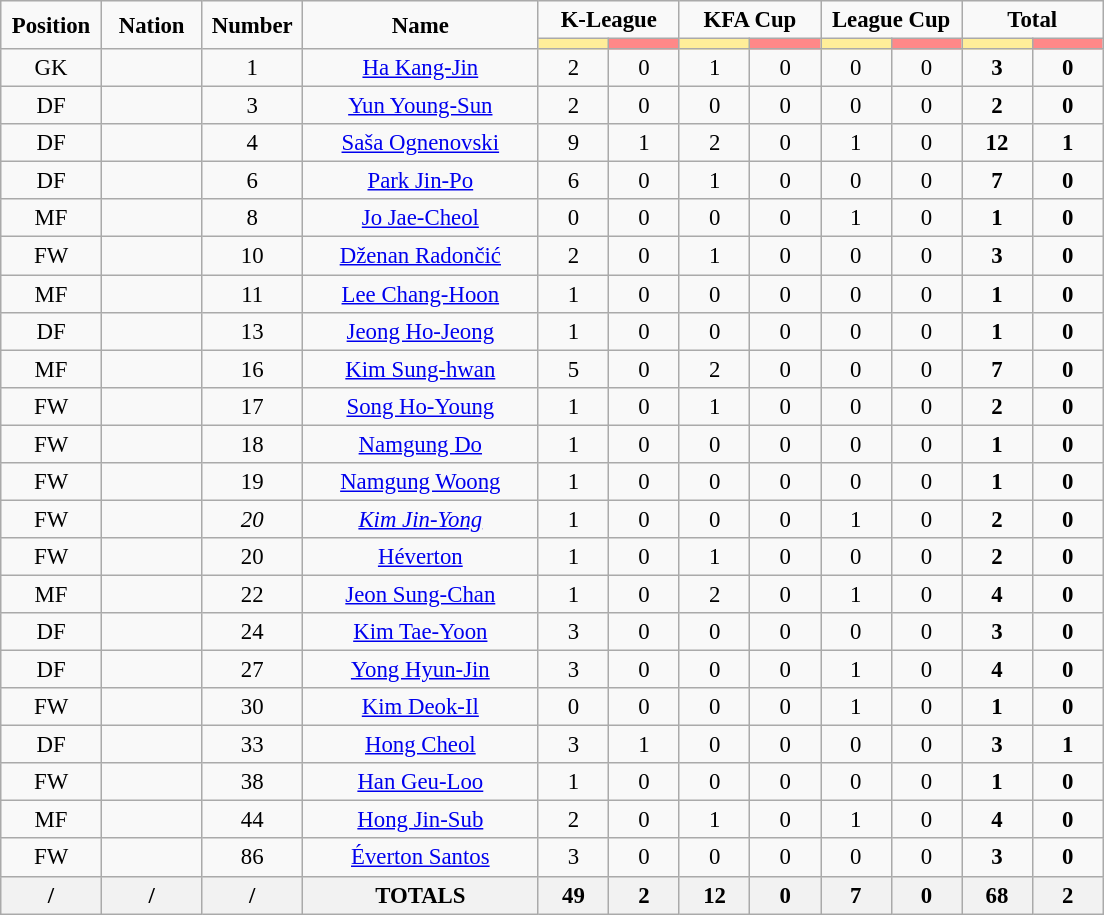<table class="wikitable" style="font-size: 95%; text-align: center;">
<tr>
<td rowspan="2" width="60" align="center"><strong>Position</strong></td>
<td rowspan="2" width="60" align="center"><strong>Nation</strong></td>
<td rowspan="2" width="60" align="center"><strong>Number</strong></td>
<td rowspan="2" width="150" align="center"><strong>Name</strong></td>
<td colspan="2" width="80" align="center"><strong>K-League</strong></td>
<td colspan="2" width="80" align="center"><strong>KFA Cup</strong></td>
<td colspan="2" width="80" align="center"><strong>League Cup</strong></td>
<td colspan="2" width="80" align="center"><strong>Total</strong></td>
</tr>
<tr>
<th width="40" style="background: #FFEE99"></th>
<th width="40" style="background: #FF8888"></th>
<th width="40" style="background: #FFEE99"></th>
<th width="40" style="background: #FF8888"></th>
<th width="40" style="background: #FFEE99"></th>
<th width="40" style="background: #FF8888"></th>
<th width="40" style="background: #FFEE99"></th>
<th width="40" style="background: #FF8888"></th>
</tr>
<tr>
<td>GK</td>
<td></td>
<td>1</td>
<td><a href='#'>Ha Kang-Jin</a></td>
<td>2</td>
<td>0</td>
<td>1</td>
<td>0</td>
<td>0</td>
<td>0</td>
<td><strong>3</strong></td>
<td><strong>0</strong></td>
</tr>
<tr>
<td>DF</td>
<td></td>
<td>3</td>
<td><a href='#'>Yun Young-Sun</a></td>
<td>2</td>
<td>0</td>
<td>0</td>
<td>0</td>
<td>0</td>
<td>0</td>
<td><strong>2</strong></td>
<td><strong>0</strong></td>
</tr>
<tr>
<td>DF</td>
<td></td>
<td>4</td>
<td><a href='#'>Saša Ognenovski</a></td>
<td>9</td>
<td>1</td>
<td>2</td>
<td>0</td>
<td>1</td>
<td>0</td>
<td><strong>12</strong></td>
<td><strong>1</strong></td>
</tr>
<tr>
<td>DF</td>
<td></td>
<td>6</td>
<td><a href='#'>Park Jin-Po</a></td>
<td>6</td>
<td>0</td>
<td>1</td>
<td>0</td>
<td>0</td>
<td>0</td>
<td><strong>7</strong></td>
<td><strong>0</strong></td>
</tr>
<tr>
<td>MF</td>
<td></td>
<td>8</td>
<td><a href='#'>Jo Jae-Cheol</a></td>
<td>0</td>
<td>0</td>
<td>0</td>
<td>0</td>
<td>1</td>
<td>0</td>
<td><strong>1</strong></td>
<td><strong>0</strong></td>
</tr>
<tr>
<td>FW</td>
<td></td>
<td>10</td>
<td><a href='#'>Dženan Radončić</a></td>
<td>2</td>
<td>0</td>
<td>1</td>
<td>0</td>
<td>0</td>
<td>0</td>
<td><strong>3</strong></td>
<td><strong>0</strong></td>
</tr>
<tr>
<td>MF</td>
<td></td>
<td>11</td>
<td><a href='#'>Lee Chang-Hoon</a></td>
<td>1</td>
<td>0</td>
<td>0</td>
<td>0</td>
<td>0</td>
<td>0</td>
<td><strong>1</strong></td>
<td><strong>0</strong></td>
</tr>
<tr>
<td>DF</td>
<td></td>
<td>13</td>
<td><a href='#'>Jeong Ho-Jeong</a></td>
<td>1</td>
<td>0</td>
<td>0</td>
<td>0</td>
<td>0</td>
<td>0</td>
<td><strong>1</strong></td>
<td><strong>0</strong></td>
</tr>
<tr>
<td>MF</td>
<td></td>
<td>16</td>
<td><a href='#'>Kim Sung-hwan</a></td>
<td>5</td>
<td>0</td>
<td>2</td>
<td>0</td>
<td>0</td>
<td>0</td>
<td><strong>7</strong></td>
<td><strong>0</strong></td>
</tr>
<tr>
<td>FW</td>
<td></td>
<td>17</td>
<td><a href='#'>Song Ho-Young</a></td>
<td>1</td>
<td>0</td>
<td>1</td>
<td>0</td>
<td>0</td>
<td>0</td>
<td><strong>2</strong></td>
<td><strong>0</strong></td>
</tr>
<tr>
<td>FW</td>
<td></td>
<td>18</td>
<td><a href='#'>Namgung Do</a></td>
<td>1</td>
<td>0</td>
<td>0</td>
<td>0</td>
<td>0</td>
<td>0</td>
<td><strong>1</strong></td>
<td><strong>0</strong></td>
</tr>
<tr>
<td>FW</td>
<td></td>
<td>19</td>
<td><a href='#'>Namgung Woong</a></td>
<td>1</td>
<td>0</td>
<td>0</td>
<td>0</td>
<td>0</td>
<td>0</td>
<td><strong>1</strong></td>
<td><strong>0</strong></td>
</tr>
<tr>
<td>FW</td>
<td></td>
<td><em>20</em></td>
<td><em><a href='#'>Kim Jin-Yong</a></em></td>
<td>1</td>
<td>0</td>
<td>0</td>
<td>0</td>
<td>1</td>
<td>0</td>
<td><strong>2</strong></td>
<td><strong>0</strong></td>
</tr>
<tr>
<td>FW</td>
<td></td>
<td>20</td>
<td><a href='#'>Héverton</a></td>
<td>1</td>
<td>0</td>
<td>1</td>
<td>0</td>
<td>0</td>
<td>0</td>
<td><strong>2</strong></td>
<td><strong>0</strong></td>
</tr>
<tr>
<td>MF</td>
<td></td>
<td>22</td>
<td><a href='#'>Jeon Sung-Chan</a></td>
<td>1</td>
<td>0</td>
<td>2</td>
<td>0</td>
<td>1</td>
<td>0</td>
<td><strong>4</strong></td>
<td><strong>0</strong></td>
</tr>
<tr>
<td>DF</td>
<td></td>
<td>24</td>
<td><a href='#'>Kim Tae-Yoon</a></td>
<td>3</td>
<td>0</td>
<td>0</td>
<td>0</td>
<td>0</td>
<td>0</td>
<td><strong>3</strong></td>
<td><strong>0</strong></td>
</tr>
<tr>
<td>DF</td>
<td></td>
<td>27</td>
<td><a href='#'>Yong Hyun-Jin</a></td>
<td>3</td>
<td>0</td>
<td>0</td>
<td>0</td>
<td>1</td>
<td>0</td>
<td><strong>4</strong></td>
<td><strong>0</strong></td>
</tr>
<tr>
<td>FW</td>
<td></td>
<td>30</td>
<td><a href='#'>Kim Deok-Il</a></td>
<td>0</td>
<td>0</td>
<td>0</td>
<td>0</td>
<td>1</td>
<td>0</td>
<td><strong>1</strong></td>
<td><strong>0</strong></td>
</tr>
<tr>
<td>DF</td>
<td></td>
<td>33</td>
<td><a href='#'>Hong Cheol</a></td>
<td>3</td>
<td>1</td>
<td>0</td>
<td>0</td>
<td>0</td>
<td>0</td>
<td><strong>3</strong></td>
<td><strong>1</strong></td>
</tr>
<tr>
<td>FW</td>
<td></td>
<td>38</td>
<td><a href='#'>Han Geu-Loo</a></td>
<td>1</td>
<td>0</td>
<td>0</td>
<td>0</td>
<td>0</td>
<td>0</td>
<td><strong>1</strong></td>
<td><strong>0</strong></td>
</tr>
<tr>
<td>MF</td>
<td></td>
<td>44</td>
<td><a href='#'>Hong Jin-Sub</a></td>
<td>2</td>
<td>0</td>
<td>1</td>
<td>0</td>
<td>1</td>
<td>0</td>
<td><strong>4</strong></td>
<td><strong>0</strong></td>
</tr>
<tr>
<td>FW</td>
<td></td>
<td>86</td>
<td><a href='#'>Éverton Santos</a></td>
<td>3</td>
<td>0</td>
<td>0</td>
<td>0</td>
<td>0</td>
<td>0</td>
<td><strong>3</strong></td>
<td><strong>0</strong></td>
</tr>
<tr>
<th>/</th>
<th>/</th>
<th>/</th>
<th>TOTALS</th>
<th>49</th>
<th>2</th>
<th>12</th>
<th>0</th>
<th>7</th>
<th>0</th>
<th>68</th>
<th>2</th>
</tr>
</table>
